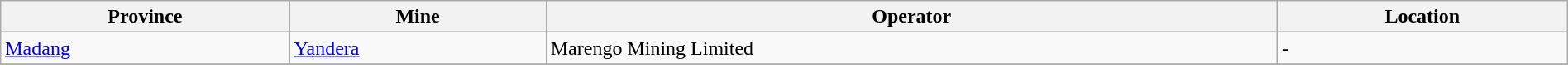<table class="wikitable" width="100%">
<tr>
<th>Province</th>
<th>Mine</th>
<th>Operator</th>
<th>Location</th>
</tr>
<tr>
<td><a href='#'>Madang</a></td>
<td><a href='#'>Yandera</a></td>
<td>Marengo Mining Limited</td>
<td>-</td>
</tr>
<tr>
</tr>
</table>
